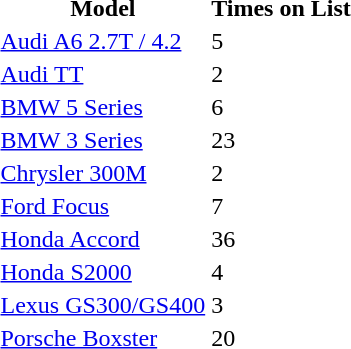<table>
<tr>
<th>Model</th>
<th>Times on List</th>
</tr>
<tr>
<td><a href='#'>Audi A6 2.7T / 4.2</a></td>
<td>5</td>
</tr>
<tr>
<td><a href='#'>Audi TT</a></td>
<td>2</td>
</tr>
<tr>
<td><a href='#'>BMW 5 Series</a></td>
<td>6</td>
</tr>
<tr>
<td><a href='#'>BMW 3 Series</a></td>
<td>23</td>
</tr>
<tr>
<td><a href='#'>Chrysler 300M</a></td>
<td>2</td>
</tr>
<tr>
<td><a href='#'>Ford Focus</a></td>
<td>7</td>
</tr>
<tr>
<td><a href='#'>Honda Accord</a></td>
<td>36</td>
</tr>
<tr>
<td><a href='#'>Honda S2000</a></td>
<td>4</td>
</tr>
<tr>
<td><a href='#'>Lexus GS300/GS400</a></td>
<td>3</td>
</tr>
<tr>
<td><a href='#'>Porsche Boxster</a></td>
<td>20</td>
</tr>
<tr>
</tr>
</table>
